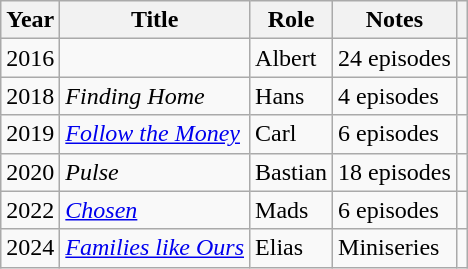<table class="wikitable plainrowheaders sortable">
<tr>
<th>Year</th>
<th>Title</th>
<th>Role</th>
<th class="unsortable">Notes</th>
<th class="unsortable"></th>
</tr>
<tr>
<td>2016</td>
<td><em></em></td>
<td>Albert</td>
<td>24 episodes</td>
<td></td>
</tr>
<tr>
<td>2018</td>
<td><em>Finding Home</em></td>
<td>Hans</td>
<td>4 episodes</td>
<td></td>
</tr>
<tr>
<td>2019</td>
<td><em><a href='#'>Follow the Money</a></em></td>
<td>Carl</td>
<td>6 episodes</td>
<td></td>
</tr>
<tr>
<td>2020</td>
<td><em>Pulse</em></td>
<td>Bastian</td>
<td>18 episodes</td>
<td></td>
</tr>
<tr>
<td>2022</td>
<td><em><a href='#'>Chosen</a></em></td>
<td>Mads</td>
<td>6 episodes</td>
<td></td>
</tr>
<tr>
<td>2024</td>
<td><em><a href='#'>Families like Ours</a></em></td>
<td>Elias</td>
<td>Miniseries</td>
<td></td>
</tr>
</table>
